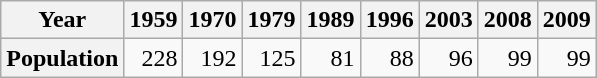<table class="wikitable" style="text-align:right">
<tr>
<th>Year</th>
<th>1959</th>
<th>1970</th>
<th>1979</th>
<th>1989</th>
<th>1996</th>
<th>2003</th>
<th>2008</th>
<th>2009</th>
</tr>
<tr>
<th>Population</th>
<td>228</td>
<td>192</td>
<td>125</td>
<td>81</td>
<td>88</td>
<td>96</td>
<td>99</td>
<td>99</td>
</tr>
</table>
